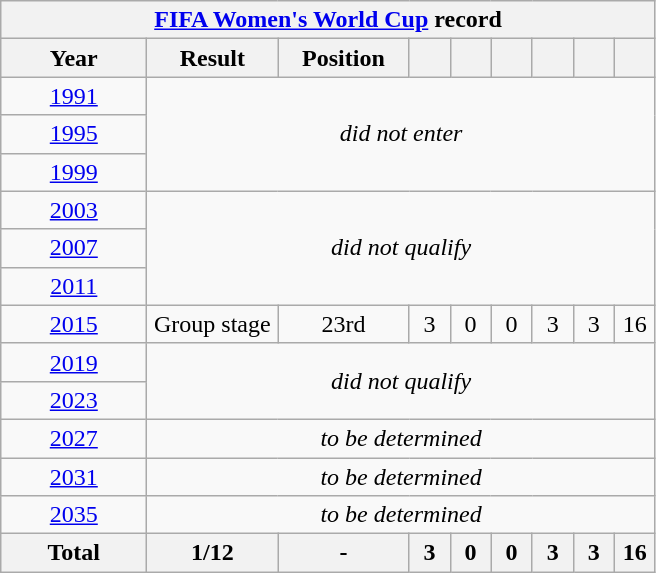<table class="wikitable" style="text-align: center;">
<tr>
<th colspan=9><a href='#'>FIFA Women's World Cup</a> record</th>
</tr>
<tr>
<th width="90">Year</th>
<th width="80">Result</th>
<th width="80">Position</th>
<th width="20"></th>
<th width="20"></th>
<th width="20"></th>
<th width="20"></th>
<th width="20"></th>
<th width="20"></th>
</tr>
<tr>
<td> <a href='#'>1991</a></td>
<td colspan=8 rowspan=3><em>did not enter</em></td>
</tr>
<tr>
<td> <a href='#'>1995</a></td>
</tr>
<tr>
<td> <a href='#'>1999</a></td>
</tr>
<tr>
<td> <a href='#'>2003</a></td>
<td colspan=8 rowspan=3><em>did not qualify</em></td>
</tr>
<tr>
<td> <a href='#'>2007</a></td>
</tr>
<tr>
<td> <a href='#'>2011</a></td>
</tr>
<tr>
<td> <a href='#'>2015</a></td>
<td>Group stage</td>
<td>23rd</td>
<td>3</td>
<td>0</td>
<td>0</td>
<td>3</td>
<td>3</td>
<td>16</td>
</tr>
<tr>
<td> <a href='#'>2019</a></td>
<td colspan=8 rowspan=2><em>did not qualify</em></td>
</tr>
<tr>
<td> <a href='#'>2023</a></td>
</tr>
<tr>
<td> <a href='#'>2027</a></td>
<td colspan=8><em>to be determined</em></td>
</tr>
<tr>
<td> <a href='#'>2031</a></td>
<td colspan=8><em>to be determined</em></td>
</tr>
<tr>
<td> <a href='#'>2035</a></td>
<td colspan=8><em>to be determined</em></td>
</tr>
<tr>
<th><strong>Total</strong></th>
<th>1/12</th>
<th>-</th>
<th>3</th>
<th>0</th>
<th>0</th>
<th>3</th>
<th>3</th>
<th>16</th>
</tr>
</table>
